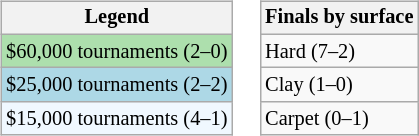<table>
<tr valign="top">
<td><br><table class="wikitable" style="font-size:85%">
<tr>
<th>Legend</th>
</tr>
<tr style="background:#addfad">
<td>$60,000 tournaments (2–0)</td>
</tr>
<tr style="background:lightblue;">
<td>$25,000 tournaments (2–2)</td>
</tr>
<tr style="background:#f0f8ff;">
<td>$15,000 tournaments (4–1)</td>
</tr>
</table>
</td>
<td><br><table class="wikitable" style="font-size:85%">
<tr>
<th>Finals by surface</th>
</tr>
<tr>
<td>Hard (7–2)</td>
</tr>
<tr>
<td>Clay (1–0)</td>
</tr>
<tr>
<td>Carpet (0–1)</td>
</tr>
</table>
</td>
</tr>
</table>
